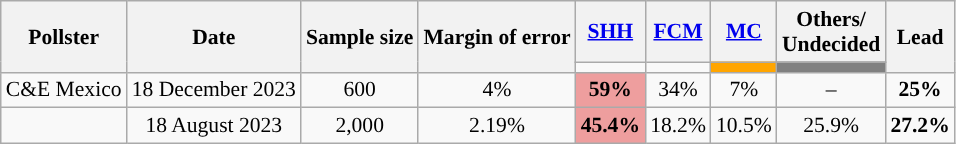<table class="wikitable" style="text-align:center;font-size:90%;line-height:17px;">
<tr>
<th rowspan="2">Pollster</th>
<th rowspan="2">Date</th>
<th rowspan="2">Sample size</th>
<th rowspan="2">Margin of error</th>
<th class="wikitable"><a href='#'>SHH</a></th>
<th class="wikitable"><a href='#'>FCM</a></th>
<th class="wikitable"><a href='#'>MC</a></th>
<th class="wikitable">Others/<br>Undecided</th>
<th rowspan="2">Lead</th>
</tr>
<tr>
<td></td>
<td></td>
<td style="background:orange;"></td>
<td style="background:grey;"></td>
</tr>
<tr>
<td>C&E Mexico</td>
<td>18 December 2023</td>
<td>600</td>
<td>4%</td>
<td bgcolor="#ee9e9e"><strong>59%</strong></td>
<td>34%</td>
<td>7%</td>
<td>–</td>
<td style="background:"><span><strong>25%</strong></span></td>
</tr>
<tr>
<td></td>
<td>18 August 2023</td>
<td>2,000</td>
<td>2.19%</td>
<td bgcolor="#ee9e9e"><strong>45.4%</strong></td>
<td>18.2%</td>
<td>10.5%</td>
<td>25.9%</td>
<td style="background:"><span><strong>27.2%</strong></span></td>
</tr>
</table>
